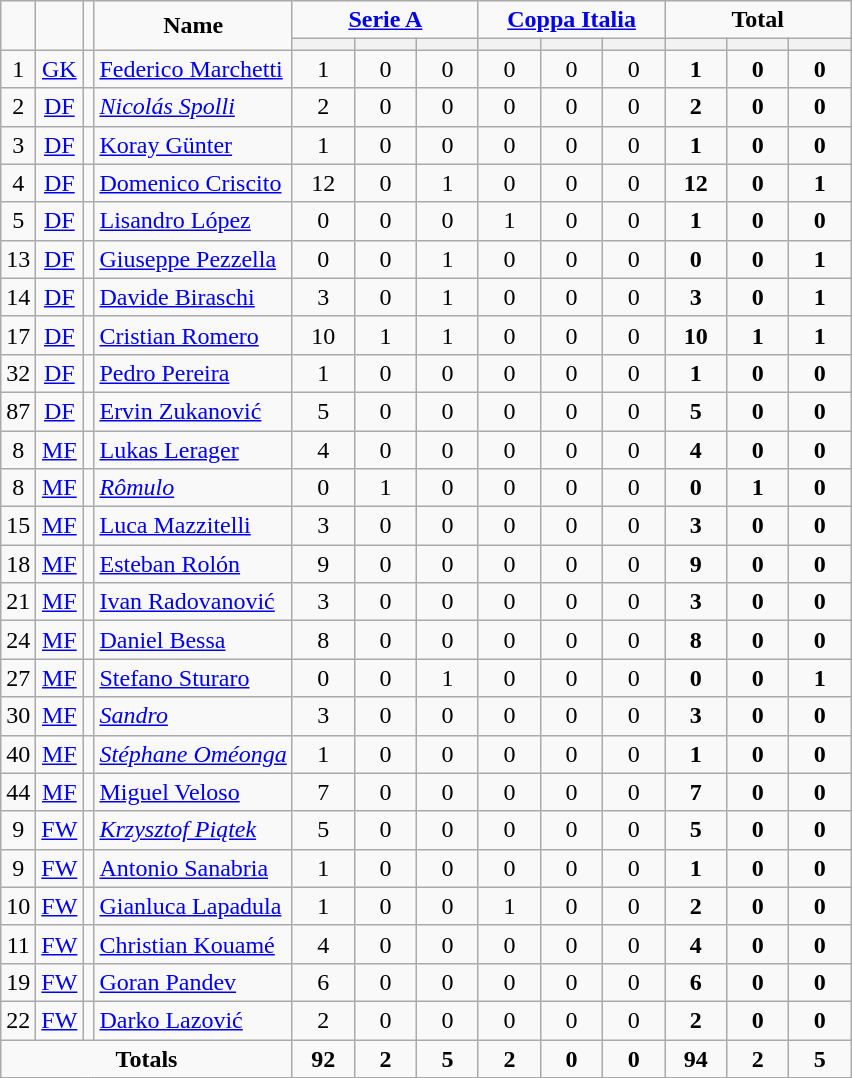<table class="wikitable" style="text-align:center;">
<tr>
<td rowspan="2" !width=15><strong></strong></td>
<td rowspan="2" !width=15><strong></strong></td>
<td rowspan="2" !width=15><strong></strong></td>
<td rowspan="2" !width=120><strong>Name</strong></td>
<td colspan="3"><strong><a href='#'>Serie A</a></strong></td>
<td colspan="3"><strong><a href='#'>Coppa Italia</a></strong></td>
<td colspan="3"><strong>Total</strong></td>
</tr>
<tr>
<th width=34; background:#fe9;"></th>
<th width=34; background:#fe9;"></th>
<th width=34; background:#ff8888;"></th>
<th width=34; background:#fe9;"></th>
<th width=34; background:#fe9;"></th>
<th width=34; background:#ff8888;"></th>
<th width=34; background:#fe9;"></th>
<th width=34; background:#fe9;"></th>
<th width=34; background:#ff8888;"></th>
</tr>
<tr>
<td>1</td>
<td><a href='#'>GK</a></td>
<td></td>
<td align=left><a href='#'>Federico Marchetti</a></td>
<td>1</td>
<td>0</td>
<td>0</td>
<td>0</td>
<td>0</td>
<td>0</td>
<td><strong>1</strong></td>
<td><strong>0</strong></td>
<td><strong>0</strong></td>
</tr>
<tr>
<td>2</td>
<td><a href='#'>DF</a></td>
<td></td>
<td align=left><em><a href='#'>Nicolás Spolli</a></em></td>
<td>2</td>
<td>0</td>
<td>0</td>
<td>0</td>
<td>0</td>
<td>0</td>
<td><strong>2</strong></td>
<td><strong>0</strong></td>
<td><strong>0</strong></td>
</tr>
<tr>
<td>3</td>
<td><a href='#'>DF</a></td>
<td></td>
<td align=left><a href='#'>Koray Günter</a></td>
<td>1</td>
<td>0</td>
<td>0</td>
<td>0</td>
<td>0</td>
<td>0</td>
<td><strong>1</strong></td>
<td><strong>0</strong></td>
<td><strong>0</strong></td>
</tr>
<tr>
<td>4</td>
<td><a href='#'>DF</a></td>
<td></td>
<td align=left><a href='#'>Domenico Criscito</a></td>
<td>12</td>
<td>0</td>
<td>1</td>
<td>0</td>
<td>0</td>
<td>0</td>
<td><strong>12</strong></td>
<td><strong>0</strong></td>
<td><strong>1</strong></td>
</tr>
<tr>
<td>5</td>
<td><a href='#'>DF</a></td>
<td></td>
<td align=left><a href='#'>Lisandro López</a></td>
<td>0</td>
<td>0</td>
<td>0</td>
<td>1</td>
<td>0</td>
<td>0</td>
<td><strong>1</strong></td>
<td><strong>0</strong></td>
<td><strong>0</strong></td>
</tr>
<tr>
<td>13</td>
<td><a href='#'>DF</a></td>
<td></td>
<td align=left><a href='#'>Giuseppe Pezzella</a></td>
<td>0</td>
<td>0</td>
<td>1</td>
<td>0</td>
<td>0</td>
<td>0</td>
<td><strong>0</strong></td>
<td><strong>0</strong></td>
<td><strong>1</strong></td>
</tr>
<tr>
<td>14</td>
<td><a href='#'>DF</a></td>
<td></td>
<td align=left><a href='#'>Davide Biraschi</a></td>
<td>3</td>
<td>0</td>
<td>1</td>
<td>0</td>
<td>0</td>
<td>0</td>
<td><strong>3</strong></td>
<td><strong>0</strong></td>
<td><strong>1</strong></td>
</tr>
<tr>
<td>17</td>
<td><a href='#'>DF</a></td>
<td></td>
<td align=left><a href='#'>Cristian Romero</a></td>
<td>10</td>
<td>1</td>
<td>1</td>
<td>0</td>
<td>0</td>
<td>0</td>
<td><strong>10</strong></td>
<td><strong>1</strong></td>
<td><strong>1</strong></td>
</tr>
<tr>
<td>32</td>
<td><a href='#'>DF</a></td>
<td></td>
<td align=left><a href='#'>Pedro Pereira</a></td>
<td>1</td>
<td>0</td>
<td>0</td>
<td>0</td>
<td>0</td>
<td>0</td>
<td><strong>1</strong></td>
<td><strong>0</strong></td>
<td><strong>0</strong></td>
</tr>
<tr>
<td>87</td>
<td><a href='#'>DF</a></td>
<td></td>
<td align=left><a href='#'>Ervin Zukanović</a></td>
<td>5</td>
<td>0</td>
<td>0</td>
<td>0</td>
<td>0</td>
<td>0</td>
<td><strong>5</strong></td>
<td><strong>0</strong></td>
<td><strong>0</strong></td>
</tr>
<tr>
<td>8</td>
<td><a href='#'>MF</a></td>
<td></td>
<td align=left><a href='#'>Lukas Lerager</a></td>
<td>4</td>
<td>0</td>
<td>0</td>
<td>0</td>
<td>0</td>
<td>0</td>
<td><strong>4</strong></td>
<td><strong>0</strong></td>
<td><strong>0</strong></td>
</tr>
<tr>
<td>8</td>
<td><a href='#'>MF</a></td>
<td></td>
<td align=left><em><a href='#'>Rômulo</a></em></td>
<td>0</td>
<td>1</td>
<td>0</td>
<td>0</td>
<td>0</td>
<td>0</td>
<td><strong>0</strong></td>
<td><strong>1</strong></td>
<td><strong>0</strong></td>
</tr>
<tr>
<td>15</td>
<td><a href='#'>MF</a></td>
<td></td>
<td align=left><a href='#'>Luca Mazzitelli</a></td>
<td>3</td>
<td>0</td>
<td>0</td>
<td>0</td>
<td>0</td>
<td>0</td>
<td><strong>3</strong></td>
<td><strong>0</strong></td>
<td><strong>0</strong></td>
</tr>
<tr>
<td>18</td>
<td><a href='#'>MF</a></td>
<td></td>
<td align=left><a href='#'>Esteban Rolón</a></td>
<td>9</td>
<td>0</td>
<td>0</td>
<td>0</td>
<td>0</td>
<td>0</td>
<td><strong>9</strong></td>
<td><strong>0</strong></td>
<td><strong>0</strong></td>
</tr>
<tr>
<td>21</td>
<td><a href='#'>MF</a></td>
<td></td>
<td align=left><a href='#'>Ivan Radovanović</a></td>
<td>3</td>
<td>0</td>
<td>0</td>
<td>0</td>
<td>0</td>
<td>0</td>
<td><strong>3</strong></td>
<td><strong>0</strong></td>
<td><strong>0</strong></td>
</tr>
<tr>
<td>24</td>
<td><a href='#'>MF</a></td>
<td></td>
<td align=left><a href='#'>Daniel Bessa</a></td>
<td>8</td>
<td>0</td>
<td>0</td>
<td>0</td>
<td>0</td>
<td>0</td>
<td><strong>8</strong></td>
<td><strong>0</strong></td>
<td><strong>0</strong></td>
</tr>
<tr>
<td>27</td>
<td><a href='#'>MF</a></td>
<td></td>
<td align=left><a href='#'>Stefano Sturaro</a></td>
<td>0</td>
<td>0</td>
<td>1</td>
<td>0</td>
<td>0</td>
<td>0</td>
<td><strong>0</strong></td>
<td><strong>0</strong></td>
<td><strong>1</strong></td>
</tr>
<tr>
<td>30</td>
<td><a href='#'>MF</a></td>
<td></td>
<td align=left><em><a href='#'>Sandro</a></em></td>
<td>3</td>
<td>0</td>
<td>0</td>
<td>0</td>
<td>0</td>
<td>0</td>
<td><strong>3</strong></td>
<td><strong>0</strong></td>
<td><strong>0</strong></td>
</tr>
<tr>
<td>40</td>
<td><a href='#'>MF</a></td>
<td></td>
<td align=left><em><a href='#'>Stéphane Oméonga</a></em></td>
<td>1</td>
<td>0</td>
<td>0</td>
<td>0</td>
<td>0</td>
<td>0</td>
<td><strong>1</strong></td>
<td><strong>0</strong></td>
<td><strong>0</strong></td>
</tr>
<tr>
<td>44</td>
<td><a href='#'>MF</a></td>
<td></td>
<td align=left><a href='#'>Miguel Veloso</a></td>
<td>7</td>
<td>0</td>
<td>0</td>
<td>0</td>
<td>0</td>
<td>0</td>
<td><strong>7</strong></td>
<td><strong>0</strong></td>
<td><strong>0</strong></td>
</tr>
<tr>
<td>9</td>
<td><a href='#'>FW</a></td>
<td></td>
<td align=left><em><a href='#'>Krzysztof Piątek</a></em></td>
<td>5</td>
<td>0</td>
<td>0</td>
<td>0</td>
<td>0</td>
<td>0</td>
<td><strong>5</strong></td>
<td><strong>0</strong></td>
<td><strong>0</strong></td>
</tr>
<tr>
<td>9</td>
<td><a href='#'>FW</a></td>
<td></td>
<td align=left><a href='#'>Antonio Sanabria</a></td>
<td>1</td>
<td>0</td>
<td>0</td>
<td>0</td>
<td>0</td>
<td>0</td>
<td><strong>1</strong></td>
<td><strong>0</strong></td>
<td><strong>0</strong></td>
</tr>
<tr>
<td>10</td>
<td><a href='#'>FW</a></td>
<td></td>
<td align=left><a href='#'>Gianluca Lapadula</a></td>
<td>1</td>
<td>0</td>
<td>0</td>
<td>1</td>
<td>0</td>
<td>0</td>
<td><strong>2</strong></td>
<td><strong>0</strong></td>
<td><strong>0</strong></td>
</tr>
<tr>
<td>11</td>
<td><a href='#'>FW</a></td>
<td></td>
<td align=left><a href='#'>Christian Kouamé</a></td>
<td>4</td>
<td>0</td>
<td>0</td>
<td>0</td>
<td>0</td>
<td>0</td>
<td><strong>4</strong></td>
<td><strong>0</strong></td>
<td><strong>0</strong></td>
</tr>
<tr>
<td>19</td>
<td><a href='#'>FW</a></td>
<td></td>
<td align=left><a href='#'>Goran Pandev</a></td>
<td>6</td>
<td>0</td>
<td>0</td>
<td>0</td>
<td>0</td>
<td>0</td>
<td><strong>6</strong></td>
<td><strong>0</strong></td>
<td><strong>0</strong></td>
</tr>
<tr>
<td>22</td>
<td><a href='#'>FW</a></td>
<td></td>
<td align=left><a href='#'>Darko Lazović</a></td>
<td>2</td>
<td>0</td>
<td>0</td>
<td>0</td>
<td>0</td>
<td>0</td>
<td><strong>2</strong></td>
<td><strong>0</strong></td>
<td><strong>0</strong></td>
</tr>
<tr>
<td colspan=4><strong>Totals</strong></td>
<td><strong>92</strong></td>
<td><strong>2</strong></td>
<td><strong>5</strong></td>
<td><strong>2</strong></td>
<td><strong>0</strong></td>
<td><strong>0</strong></td>
<td><strong>94</strong></td>
<td><strong>2</strong></td>
<td><strong>5</strong></td>
</tr>
</table>
